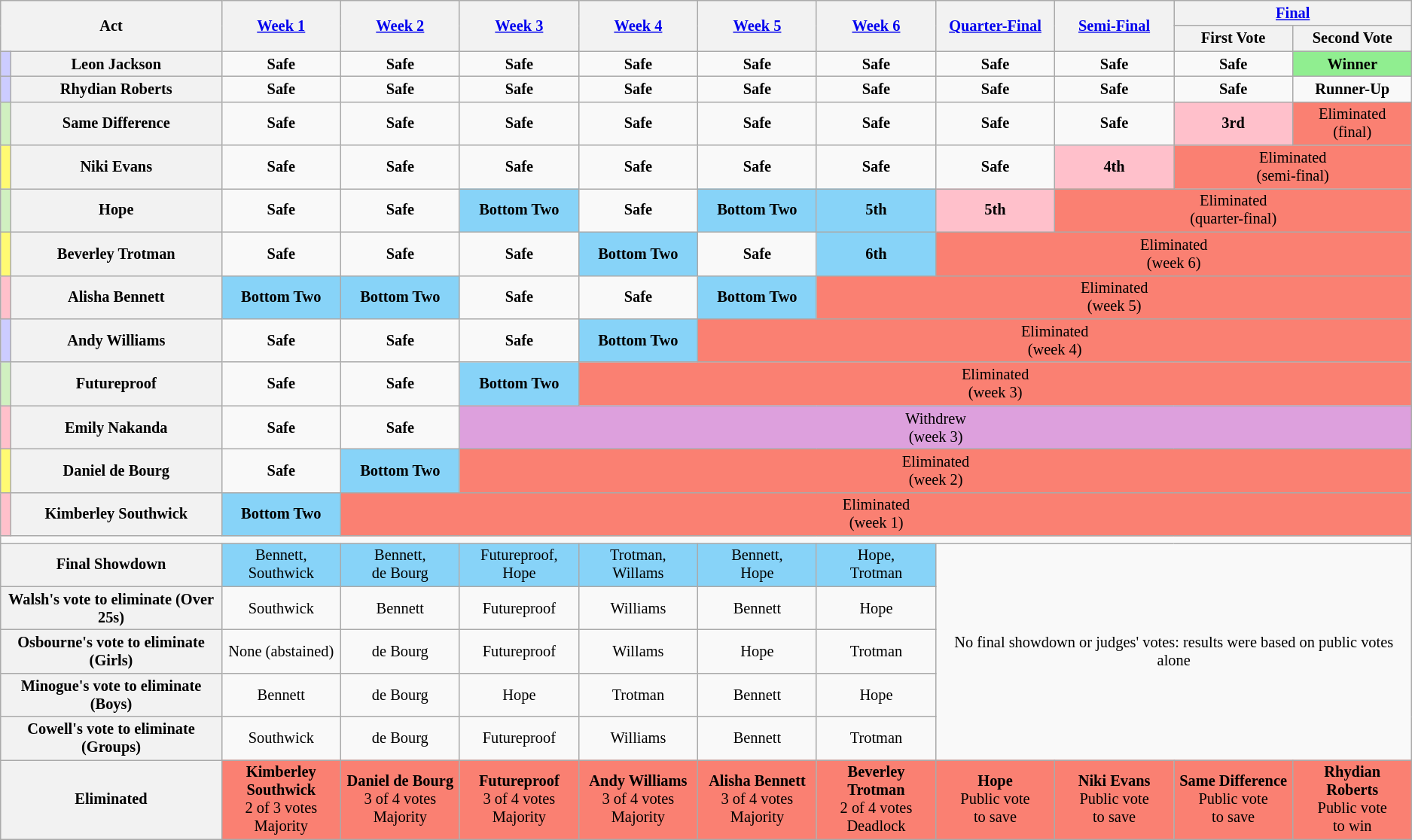<table class="wikitable" style="text-align:center; font-size:85%">
<tr>
<th style="width:13%" rowspan=2 scope="col" colspan=2>Act</th>
<th style="width:7%" rowspan=2 scope="col"><a href='#'>Week 1</a></th>
<th style="width:7%" rowspan=2 scope="col"><a href='#'>Week 2</a></th>
<th style="width:7%" rowspan=2 scope="col"><a href='#'>Week 3</a></th>
<th style="width:7%" rowspan=2 scope="col"><a href='#'>Week 4</a></th>
<th style="width:7%" rowspan=2 scope="col"><a href='#'>Week 5</a></th>
<th style="width:7%" rowspan=2 scope="col"><a href='#'>Week 6</a></th>
<th style="width:7%" rowspan=2 scope="col"><a href='#'>Quarter-Final</a></th>
<th style="width:7%" rowspan=2 scope="col"><a href='#'>Semi-Final</a></th>
<th colspan=2 scope="col"><a href='#'>Final</a></th>
</tr>
<tr>
<th style="width:7%" scope="col">First Vote</th>
<th style="width:7%" scope="col">Second Vote</th>
</tr>
<tr>
<th style="background:#ccf"></th>
<th scope="row">Leon Jackson</th>
<td><strong>Safe</strong></td>
<td><strong>Safe</strong></td>
<td><strong>Safe</strong></td>
<td><strong>Safe</strong></td>
<td><strong>Safe</strong></td>
<td><strong>Safe</strong></td>
<td><strong>Safe</strong></td>
<td><strong>Safe</strong></td>
<td><strong>Safe</strong></td>
<td style="background:lightgreen"><strong>Winner</strong></td>
</tr>
<tr>
<th style="background:#ccf"></th>
<th scope="row">Rhydian Roberts</th>
<td><strong>Safe</strong></td>
<td><strong>Safe</strong></td>
<td><strong>Safe</strong></td>
<td><strong>Safe</strong></td>
<td><strong>Safe</strong></td>
<td><strong>Safe</strong></td>
<td><strong>Safe</strong></td>
<td><strong>Safe</strong></td>
<td><strong>Safe</strong></td>
<td><strong>Runner-Up</strong></td>
</tr>
<tr>
<th style="background:#d0f0c0"></th>
<th scope="row">Same Difference</th>
<td><strong>Safe</strong></td>
<td><strong>Safe</strong></td>
<td><strong>Safe</strong></td>
<td><strong>Safe</strong></td>
<td><strong>Safe</strong></td>
<td><strong>Safe</strong></td>
<td><strong>Safe</strong></td>
<td><strong>Safe</strong></td>
<td style="background:pink"><strong>3rd</strong></td>
<td style="background:salmon;">Eliminated<br>(final)</td>
</tr>
<tr>
<th style="background:#fffa73"></th>
<th scope="row">Niki Evans</th>
<td><strong>Safe</strong></td>
<td><strong>Safe</strong></td>
<td><strong>Safe</strong></td>
<td><strong>Safe</strong></td>
<td><strong>Safe</strong></td>
<td><strong>Safe</strong></td>
<td><strong>Safe</strong></td>
<td style="background:pink"><strong>4th</strong></td>
<td colspan="2" style="background:salmon;">Eliminated<br>(semi-final)</td>
</tr>
<tr>
<th style="background:#d0f0c0"></th>
<th scope="row">Hope</th>
<td><strong>Safe</strong></td>
<td><strong>Safe</strong></td>
<td style="background:#87D3F8"><strong>Bottom Two</strong></td>
<td><strong>Safe</strong></td>
<td style="background:#87D3F8"><strong>Bottom Two</strong></td>
<td style="background:#87D3F8"><strong>5th</strong></td>
<td style="background:pink"><strong>5th</strong></td>
<td colspan="3" style="background:salmon;">Eliminated<br>(quarter-final)</td>
</tr>
<tr>
<th style="background:#fffa73"></th>
<th scope="row">Beverley Trotman</th>
<td><strong>Safe</strong></td>
<td><strong>Safe</strong></td>
<td><strong>Safe</strong></td>
<td style="background:#87D3F8"><strong>Bottom Two</strong></td>
<td><strong>Safe</strong></td>
<td style="background:#87D3F8"><strong>6th</strong></td>
<td colspan="4" style="background:salmon;">Eliminated<br>(week 6)</td>
</tr>
<tr>
<th style="background:pink"></th>
<th scope="row">Alisha Bennett</th>
<td style="background:#87D3F8"><strong>Bottom Two</strong></td>
<td style="background:#87D3F8"><strong>Bottom Two</strong></td>
<td><strong>Safe</strong></td>
<td><strong>Safe</strong></td>
<td style="background:#87D3F8"><strong>Bottom Two</strong></td>
<td colspan="5" style="background:salmon;">Eliminated<br>(week 5)</td>
</tr>
<tr>
<th style="background:#ccf"></th>
<th scope="row">Andy Williams</th>
<td><strong>Safe</strong></td>
<td><strong>Safe</strong></td>
<td><strong>Safe</strong></td>
<td style="background:#87D3F8"><strong>Bottom Two</strong></td>
<td colspan="6" style="background:salmon;">Eliminated<br>(week 4)</td>
</tr>
<tr>
<th style="background:#d0f0c0"></th>
<th scope="row">Futureproof</th>
<td><strong>Safe</strong></td>
<td><strong>Safe</strong></td>
<td style="background:#87D3F8"><strong>Bottom Two</strong></td>
<td colspan="7" style="background:salmon;">Eliminated<br>(week 3)</td>
</tr>
<tr>
<th style="background:pink"></th>
<th scope="row">Emily Nakanda</th>
<td><strong>Safe</strong></td>
<td><strong>Safe</strong></td>
<td colspan="8" style="background:plum;">Withdrew<br>(week 3)</td>
</tr>
<tr>
<th style="background:#fffa73"></th>
<th scope="row">Daniel de Bourg</th>
<td><strong>Safe</strong></td>
<td style="background:#87D3F8"><strong>Bottom Two</strong></td>
<td colspan="8" style="background:salmon;">Eliminated<br>(week 2)</td>
</tr>
<tr>
<th style="background:pink"></th>
<th scope="row">Kimberley Southwick</th>
<td style="background:#87D3F8"><strong>Bottom Two</strong></td>
<td colspan="9" style="background:salmon;">Eliminated<br>(week 1)</td>
</tr>
<tr>
<td colspan="12"></td>
</tr>
<tr>
<th scope="row" colspan=2>Final Showdown</th>
<td style="background:#87D3F8">Bennett, <br> Southwick</td>
<td style="background:#87D3F8">Bennett, <br> de Bourg</td>
<td style="background:#87D3F8">Futureproof, <br> Hope</td>
<td style="background:#87D3F8">Trotman, <br> Willams</td>
<td style="background:#87D3F8">Bennett, <br> Hope</td>
<td style="background:#87D3F8">Hope, <br> Trotman</td>
<td rowspan=5 colspan=4>No final showdown or judges' votes: results were based on public votes alone</td>
</tr>
<tr>
<th scope="row" colspan=2>Walsh's vote to eliminate (Over 25s)</th>
<td>Southwick</td>
<td>Bennett</td>
<td>Futureproof</td>
<td>Williams</td>
<td>Bennett</td>
<td>Hope</td>
</tr>
<tr>
<th scope="row" colspan=2>Osbourne's vote to eliminate (Girls)</th>
<td>None (abstained)</td>
<td>de Bourg</td>
<td>Futureproof</td>
<td>Willams</td>
<td>Hope</td>
<td>Trotman</td>
</tr>
<tr>
<th scope="row" colspan=2>Minogue's vote to eliminate (Boys)</th>
<td>Bennett</td>
<td>de Bourg</td>
<td>Hope</td>
<td>Trotman</td>
<td>Bennett</td>
<td>Hope</td>
</tr>
<tr>
<th scope="row" colspan=2>Cowell's vote to eliminate (Groups)</th>
<td>Southwick</td>
<td>de Bourg</td>
<td>Futureproof</td>
<td>Williams</td>
<td>Bennett</td>
<td>Trotman</td>
</tr>
<tr>
<th scope="row" colspan=2>Eliminated</th>
<td style="background:salmon;"><strong>Kimberley Southwick</strong> <br>2 of 3 votes <br> Majority</td>
<td style="background:salmon;"><strong>Daniel de Bourg</strong> <br>3 of 4 votes <br> Majority</td>
<td style="background:salmon;"><strong>Futureproof</strong> <br> 3 of 4 votes <br> Majority</td>
<td style="background:salmon;"><strong>Andy Williams</strong> <br> 3 of 4 votes <br> Majority</td>
<td style="background:salmon;"><strong>Alisha Bennett</strong> <br> 3 of 4 votes <br> Majority</td>
<td style="background:salmon;"><strong>Beverley Trotman</strong> <br> 2 of 4 votes <br> Deadlock</td>
<td style="background:salmon;"><strong>Hope</strong> <br> Public vote <br> to save</td>
<td style="background:salmon;"><strong>Niki Evans</strong> <br>Public vote <br> to save</td>
<td style="background:salmon;"><strong>Same Difference</strong> <br> Public vote <br> to save</td>
<td style="background:salmon;"><strong>Rhydian Roberts</strong> <br> Public vote <br> to win</td>
</tr>
</table>
